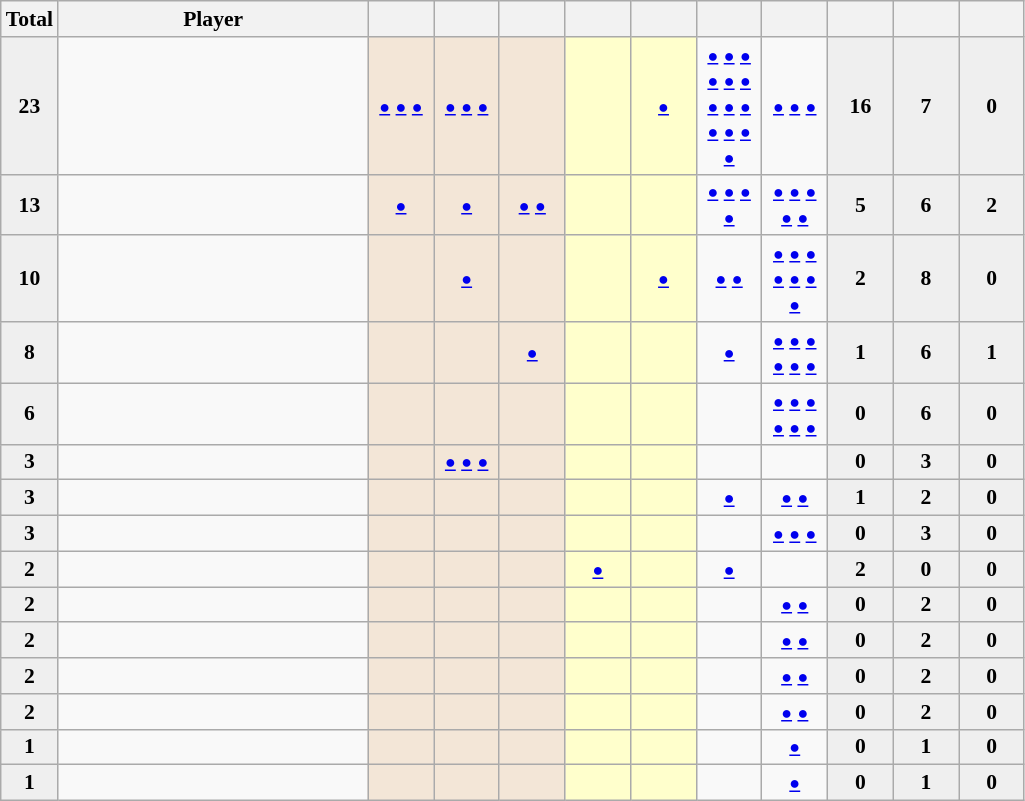<table class="sortable wikitable" style=font-size:90%>
<tr>
<th width=30>Total</th>
<th width=200>Player</th>
<th width=37 bgcolor=#efefef></th>
<th width=37 bgcolor=#efefef></th>
<th width=37 bgcolor=#F3E6D7></th>
<th width=37 bgcolor=#efefef></th>
<th width=37 bgcolor=#efefef></th>
<th width=37 bgcolor=#efefef></th>
<th width=37 bgcolor=#efefef></th>
<th width=37 bgcolor=#efefef></th>
<th width=37 bgcolor=#efefef></th>
<th width=37 bgcolor=#efefef></th>
</tr>
<tr align=center>
<td style="background:#efefef;"><strong>23</strong></td>
<td align=left></td>
<td style="background:#F3E6D7;"><small><a href='#'>●</a></small> <small><a href='#'>●</a></small> <small><a href='#'>●</a></small></td>
<td style="background:#F3E6D7;"><small><a href='#'>●</a></small> <small><a href='#'>●</a></small> <small><a href='#'>●</a></small></td>
<td style="background:#F3E6D7;"></td>
<td style="background:#ffc;"></td>
<td style="background:#ffc;"> <small><a href='#'>●</a></small></td>
<td><small><a href='#'>●</a></small> <small><a href='#'>●</a></small> <small><a href='#'>●</a></small> <small><a href='#'>●</a></small> <small><a href='#'>●</a></small> <small><a href='#'>●</a></small> <small><a href='#'>●</a></small> <small><a href='#'>●</a></small> <small><a href='#'>●</a></small> <small><a href='#'>●</a></small> <small><a href='#'>●</a></small> <small><a href='#'>●</a></small> <small><a href='#'>●</a></small></td>
<td><small><a href='#'>●</a></small> <small><a href='#'>●</a></small> <small><a href='#'>●</a></small></td>
<td style="background:#efefef;"><strong>16</strong></td>
<td style="background:#efefef;"><strong>7</strong></td>
<td style="background:#efefef;"><strong>0</strong></td>
</tr>
<tr align=center>
<td style="background:#efefef;"><strong>13</strong></td>
<td align=left></td>
<td style="background:#F3E6D7;"><small><a href='#'>●</a></small></td>
<td style="background:#F3E6D7;"><small><a href='#'>●</a></small></td>
<td style="background:#F3E6D7;"><small><a href='#'>●</a></small> <small><a href='#'>●</a></small></td>
<td style="background:#ffc;"></td>
<td style="background:#ffc;"></td>
<td><small><a href='#'>●</a></small> <small><a href='#'>●</a></small> <small><a href='#'>●</a></small> <small><a href='#'>●</a></small></td>
<td><small><a href='#'>●</a></small> <small><a href='#'>●</a></small> <small><a href='#'>●</a></small> <small><a href='#'>●</a></small> <small><a href='#'>●</a></small></td>
<td style="background:#efefef;"><strong>5</strong></td>
<td style="background:#efefef;"><strong>6</strong></td>
<td style="background:#efefef;"><strong>2</strong></td>
</tr>
<tr align=center>
<td style="background:#efefef;"><strong>10</strong></td>
<td align=left></td>
<td style="background:#F3E6D7;"></td>
<td style="background:#F3E6D7;"><small><a href='#'>●</a></small></td>
<td style="background:#F3E6D7;"></td>
<td style="background:#ffc;"></td>
<td style="background:#ffc;"><small><a href='#'>●</a></small></td>
<td><small><a href='#'>●</a></small> <small><a href='#'>●</a></small></td>
<td><small><a href='#'>●</a></small> <small><a href='#'>●</a></small> <small><a href='#'>●</a></small> <small><a href='#'>●</a></small> <small><a href='#'>●</a></small> <small><a href='#'>●</a></small> <small><a href='#'>●</a></small></td>
<td style="background:#efefef;"><strong>2</strong></td>
<td style="background:#efefef;"><strong>8</strong></td>
<td style="background:#efefef;"><strong>0</strong></td>
</tr>
<tr align=center>
<td style="background:#efefef;"><strong>8</strong></td>
<td align=left></td>
<td style="background:#F3E6D7;"></td>
<td style="background:#F3E6D7;"></td>
<td style="background:#F3E6D7;"><small><a href='#'>●</a></small></td>
<td style="background:#ffc;"></td>
<td style="background:#ffc;"></td>
<td><small><a href='#'>●</a></small></td>
<td><small><a href='#'>●</a></small> <small><a href='#'>●</a></small> <small><a href='#'>●</a></small> <small><a href='#'>●</a></small> <small><a href='#'>●</a></small> <small><a href='#'>●</a></small></td>
<td style="background:#efefef;"><strong>1</strong></td>
<td style="background:#efefef;"><strong>6</strong></td>
<td style="background:#efefef;"><strong>1</strong></td>
</tr>
<tr align=center>
<td style="background:#efefef;"><strong>6</strong></td>
<td align=left></td>
<td style="background:#F3E6D7;"></td>
<td style="background:#F3E6D7;"></td>
<td style="background:#F3E6D7;"></td>
<td style="background:#ffc;"></td>
<td style="background:#ffc;"></td>
<td></td>
<td><small><a href='#'>●</a></small> <small><a href='#'>●</a></small> <small><a href='#'>●</a></small> <small><a href='#'>●</a></small> <small><a href='#'>●</a></small> <small><a href='#'>●</a></small></td>
<td style="background:#efefef;"><strong>0</strong></td>
<td style="background:#efefef;"><strong>6</strong></td>
<td style="background:#efefef;"><strong>0</strong></td>
</tr>
<tr align=center>
<td style="background:#efefef;"><strong>3</strong></td>
<td align=left></td>
<td style="background:#F3E6D7;"></td>
<td style="background:#F3E6D7;"><small><a href='#'>●</a></small> <small><a href='#'>●</a></small> <small><a href='#'>●</a></small></td>
<td style="background:#F3E6D7;"></td>
<td style="background:#ffc;"></td>
<td style="background:#ffc;"></td>
<td></td>
<td></td>
<td style="background:#efefef;"><strong>0</strong></td>
<td style="background:#efefef;"><strong>3</strong></td>
<td style="background:#efefef;"><strong>0</strong></td>
</tr>
<tr align=center>
<td style="background:#efefef;"><strong>3</strong></td>
<td align=left></td>
<td style="background:#F3E6D7;"></td>
<td style="background:#F3E6D7;"></td>
<td style="background:#F3E6D7;"></td>
<td style="background:#ffc;"></td>
<td style="background:#ffc;"></td>
<td><small><a href='#'>●</a></small></td>
<td><small><a href='#'>●</a></small> <small><a href='#'>●</a></small></td>
<td style="background:#efefef;"><strong>1</strong></td>
<td style="background:#efefef;"><strong>2</strong></td>
<td style="background:#efefef;"><strong>0</strong></td>
</tr>
<tr align=center>
<td style="background:#efefef;"><strong>3</strong></td>
<td align=left></td>
<td style="background:#F3E6D7;"></td>
<td style="background:#F3E6D7;"></td>
<td style="background:#F3E6D7;"></td>
<td style="background:#ffc;"></td>
<td style="background:#ffc;"></td>
<td></td>
<td><small><a href='#'>●</a></small> <small><a href='#'>●</a></small> <small><a href='#'>●</a></small></td>
<td style="background:#efefef;"><strong>0</strong></td>
<td style="background:#efefef;"><strong>3</strong></td>
<td style="background:#efefef;"><strong>0</strong></td>
</tr>
<tr align=center>
<td style="background:#efefef;"><strong>2</strong></td>
<td align=left></td>
<td style="background:#F3E6D7;"></td>
<td style="background:#F3E6D7;"></td>
<td style="background:#F3E6D7;"></td>
<td style="background:#ffc;"><small><a href='#'>●</a></small></td>
<td style="background:#ffc;"></td>
<td><small><a href='#'>●</a></small></td>
<td></td>
<td style="background:#efefef;"><strong>2</strong></td>
<td style="background:#efefef;"><strong>0</strong></td>
<td style="background:#efefef;"><strong>0</strong></td>
</tr>
<tr align=center>
<td style="background:#efefef;"><strong>2</strong></td>
<td align=left></td>
<td style="background:#F3E6D7;"></td>
<td style="background:#F3E6D7;"></td>
<td style="background:#F3E6D7;"></td>
<td style="background:#ffc;"></td>
<td style="background:#ffc;"></td>
<td></td>
<td><small><a href='#'>●</a></small> <small><a href='#'>●</a></small></td>
<td style="background:#efefef;"><strong>0</strong></td>
<td style="background:#efefef;"><strong>2</strong></td>
<td style="background:#efefef;"><strong>0</strong></td>
</tr>
<tr align=center>
<td style="background:#efefef;"><strong>2</strong></td>
<td align=left></td>
<td style="background:#F3E6D7;"></td>
<td style="background:#F3E6D7;"></td>
<td style="background:#F3E6D7;"></td>
<td style="background:#ffc;"></td>
<td style="background:#ffc;"></td>
<td></td>
<td><small><a href='#'>●</a></small> <small><a href='#'>●</a></small></td>
<td style="background:#efefef;"><strong>0</strong></td>
<td style="background:#efefef;"><strong>2</strong></td>
<td style="background:#efefef;"><strong>0</strong></td>
</tr>
<tr align=center>
<td style="background:#efefef;"><strong>2</strong></td>
<td align=left></td>
<td style="background:#F3E6D7;"></td>
<td style="background:#F3E6D7;"></td>
<td style="background:#F3E6D7;"></td>
<td style="background:#ffc;"></td>
<td style="background:#ffc;"></td>
<td></td>
<td><small><a href='#'>●</a></small> <small><a href='#'>●</a></small></td>
<td style="background:#efefef;"><strong>0</strong></td>
<td style="background:#efefef;"><strong>2</strong></td>
<td style="background:#efefef;"><strong>0</strong></td>
</tr>
<tr align=center>
<td style="background:#efefef;"><strong>2</strong></td>
<td align=left></td>
<td style="background:#F3E6D7;"></td>
<td style="background:#F3E6D7;"></td>
<td style="background:#F3E6D7;"></td>
<td style="background:#ffc;"></td>
<td style="background:#ffc;"></td>
<td></td>
<td><small><a href='#'>●</a></small> <small><a href='#'>●</a></small></td>
<td style="background:#efefef;"><strong>0</strong></td>
<td style="background:#efefef;"><strong>2</strong></td>
<td style="background:#efefef;"><strong>0</strong></td>
</tr>
<tr align=center>
<td style="background:#efefef;"><strong>1</strong></td>
<td align=left></td>
<td style="background:#F3E6D7;"></td>
<td style="background:#F3E6D7;"></td>
<td style="background:#F3E6D7;"></td>
<td style="background:#ffc;"></td>
<td style="background:#ffc;"></td>
<td></td>
<td><small><a href='#'>●</a></small></td>
<td style="background:#efefef;"><strong>0</strong></td>
<td style="background:#efefef;"><strong>1</strong></td>
<td style="background:#efefef;"><strong>0</strong></td>
</tr>
<tr align=center>
<td style="background:#efefef;"><strong>1</strong></td>
<td align=left></td>
<td style="background:#F3E6D7;"></td>
<td style="background:#F3E6D7;"></td>
<td style="background:#F3E6D7;"></td>
<td style="background:#ffc;"></td>
<td style="background:#ffc;"></td>
<td></td>
<td><small><a href='#'>●</a></small></td>
<td style="background:#efefef;"><strong>0</strong></td>
<td style="background:#efefef;"><strong>1</strong></td>
<td style="background:#efefef;"><strong>0</strong></td>
</tr>
</table>
